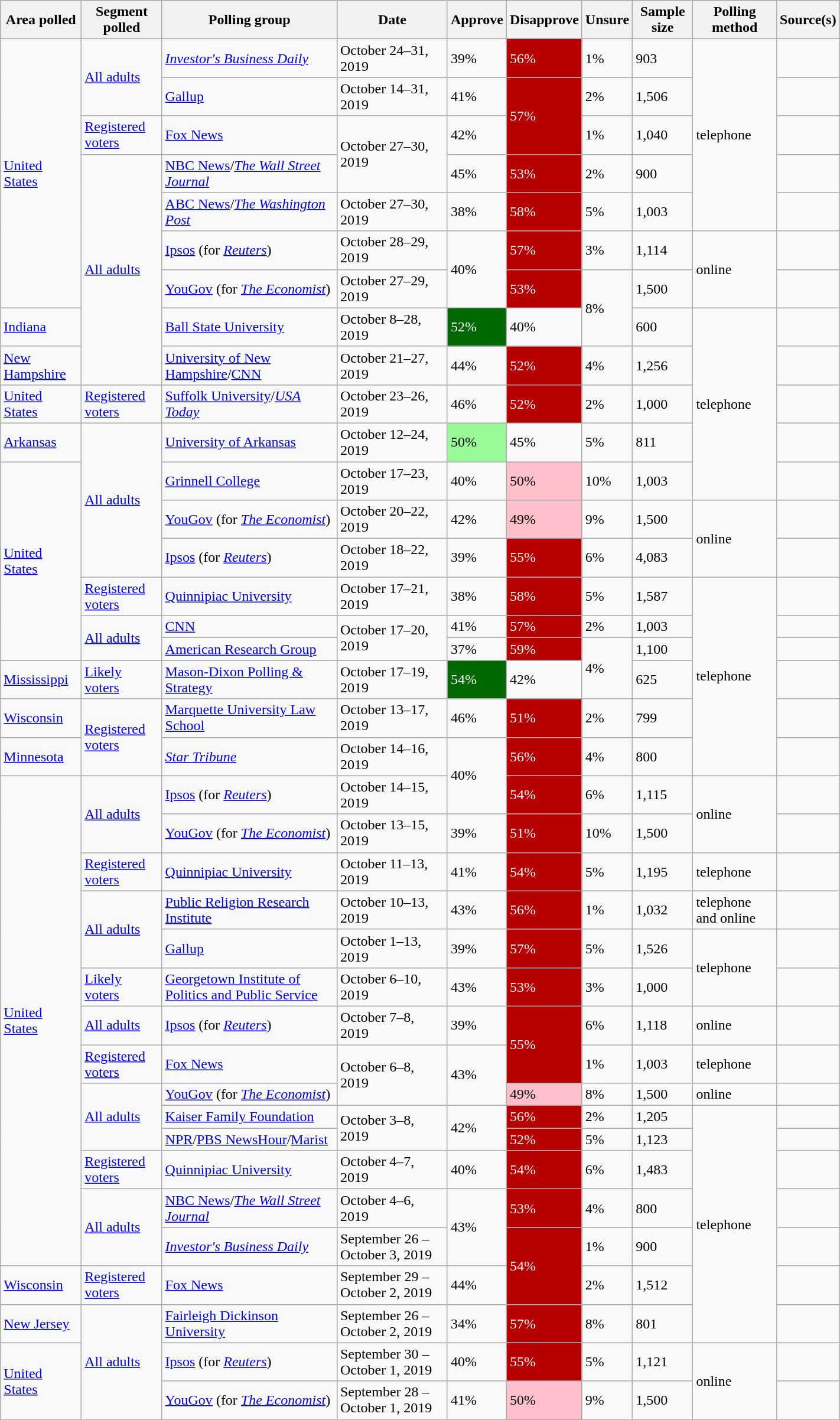<table class="wikitable sortable" style="width: 75%">
<tr>
<th>Area polled</th>
<th>Segment polled</th>
<th>Polling group</th>
<th>Date</th>
<th>Approve</th>
<th>Disapprove</th>
<th>Unsure</th>
<th>Sample size</th>
<th>Polling method</th>
<th>Source(s)</th>
</tr>
<tr>
<td rowspan="7"> <a href='#'>United States</a></td>
<td rowspan="2"><a href='#'>All adults</a></td>
<td><em><a href='#'>Investor's Business Daily</a></em></td>
<td>October 24–31, 2019</td>
<td>39%</td>
<td style="background:#B60000; color: white">56%</td>
<td>1%</td>
<td>903</td>
<td rowspan="5">telephone</td>
<td></td>
</tr>
<tr>
<td><a href='#'>Gallup</a></td>
<td>October 14–31, 2019</td>
<td>41%</td>
<td rowspan="2" style="background:#B60000; color: white">57%</td>
<td>2%</td>
<td>1,506</td>
<td></td>
</tr>
<tr>
<td><a href='#'>Registered voters</a></td>
<td><a href='#'>Fox News</a></td>
<td rowspan="2">October 27–30, 2019</td>
<td>42%</td>
<td>1%</td>
<td>1,040</td>
<td></td>
</tr>
<tr>
<td rowspan="6"><a href='#'>All adults</a></td>
<td><a href='#'>NBC News</a>/<em><a href='#'>The Wall Street Journal</a></em></td>
<td>45%</td>
<td style="background:#B60000; color: white">53%</td>
<td>2%</td>
<td>900</td>
<td></td>
</tr>
<tr>
<td><a href='#'>ABC News</a>/<em><a href='#'>The Washington Post</a></em></td>
<td>October 27–30, 2019</td>
<td>38%</td>
<td style="background:#B60000; color: white">58%</td>
<td>5%</td>
<td>1,003</td>
<td></td>
</tr>
<tr>
<td><a href='#'>Ipsos</a> (for <em><a href='#'>Reuters</a></em>)</td>
<td>October 28–29, 2019</td>
<td rowspan="2">40%</td>
<td style="background:#B60000; color: white">57%</td>
<td>3%</td>
<td>1,114</td>
<td rowspan="2">online</td>
<td></td>
</tr>
<tr>
<td><a href='#'>YouGov</a> (for <em><a href='#'>The Economist</a></em>)</td>
<td>October 27–29, 2019</td>
<td style="background:#B60000; color: white">53%</td>
<td rowspan="2">8%</td>
<td>1,500</td>
<td></td>
</tr>
<tr>
<td> <a href='#'>Indiana</a></td>
<td><a href='#'>Ball State University</a></td>
<td>October 8–28, 2019</td>
<td style="background:#006800; color: white">52%</td>
<td>40%</td>
<td>600</td>
<td rowspan="5">telephone</td>
<td></td>
</tr>
<tr>
<td> <a href='#'>New Hampshire</a></td>
<td><a href='#'>University of New Hampshire</a>/<a href='#'>CNN</a></td>
<td>October 21–27, 2019</td>
<td>44%</td>
<td style="background:#B60000; color: white">52%</td>
<td>4%</td>
<td>1,256</td>
<td></td>
</tr>
<tr>
<td> <a href='#'>United States</a></td>
<td><a href='#'>Registered voters</a></td>
<td><a href='#'>Suffolk University</a>/<em><a href='#'>USA Today</a></em></td>
<td>October 23–26, 2019</td>
<td>46%</td>
<td style="background:#B60000; color: white">52%</td>
<td>2%</td>
<td>1,000</td>
<td></td>
</tr>
<tr>
<td> <a href='#'>Arkansas</a></td>
<td rowspan="4"><a href='#'>All adults</a></td>
<td><a href='#'>University of Arkansas</a></td>
<td>October 12–24, 2019</td>
<td style="background: PaleGreen; color: black">50%</td>
<td>45%</td>
<td>5%</td>
<td>811</td>
<td></td>
</tr>
<tr>
<td rowspan="6"> <a href='#'>United States</a></td>
<td><a href='#'>Grinnell College</a></td>
<td>October 17–23, 2019</td>
<td>40%</td>
<td style="background: pink; color: black">50%</td>
<td>10%</td>
<td>1,003</td>
<td></td>
</tr>
<tr>
<td><a href='#'>YouGov</a> (for <em><a href='#'>The Economist</a></em>)</td>
<td>October 20–22, 2019</td>
<td>42%</td>
<td style="background: pink; color: black">49%</td>
<td>9%</td>
<td>1,500</td>
<td rowspan="2">online</td>
<td></td>
</tr>
<tr>
<td><a href='#'>Ipsos</a> (for <em><a href='#'>Reuters</a></em>)</td>
<td>October 18–22, 2019</td>
<td>39%</td>
<td style="background:#B60000; color: white">55%</td>
<td>6%</td>
<td>4,083</td>
<td></td>
</tr>
<tr>
<td><a href='#'>Registered voters</a></td>
<td><a href='#'>Quinnipiac University</a></td>
<td>October 17–21, 2019</td>
<td>38%</td>
<td style="background:#B60000; color: white">58%</td>
<td>5%</td>
<td>1,587</td>
<td rowspan="6">telephone</td>
<td></td>
</tr>
<tr>
<td rowspan="2"><a href='#'>All adults</a></td>
<td><a href='#'>CNN</a></td>
<td rowspan="2">October 17–20, 2019</td>
<td>41%</td>
<td style="background:#B60000; color: white">57%</td>
<td>2%</td>
<td>1,003</td>
<td></td>
</tr>
<tr>
<td><a href='#'>American Research Group</a></td>
<td>37%</td>
<td style="background:#B60000; color: white">59%</td>
<td rowspan="2">4%</td>
<td>1,100</td>
<td></td>
</tr>
<tr>
<td> <a href='#'>Mississippi</a></td>
<td><a href='#'>Likely voters</a></td>
<td><a href='#'>Mason-Dixon Polling & Strategy</a></td>
<td>October 17–19, 2019</td>
<td style="background:#006800; color: white">54%</td>
<td>42%</td>
<td>625</td>
<td></td>
</tr>
<tr>
<td> <a href='#'>Wisconsin</a></td>
<td rowspan="2"><a href='#'>Registered voters</a></td>
<td><a href='#'>Marquette University Law School</a></td>
<td>October 13–17, 2019</td>
<td>46%</td>
<td style="background:#B60000; color: white">51%</td>
<td>2%</td>
<td>799</td>
<td></td>
</tr>
<tr>
<td> <a href='#'>Minnesota</a></td>
<td><em><a href='#'>Star Tribune</a></em></td>
<td>October 14–16, 2019</td>
<td rowspan="2">40%</td>
<td style="background:#B60000; color: white">56%</td>
<td>4%</td>
<td>800</td>
<td></td>
</tr>
<tr>
<td rowspan="14"> <a href='#'>United States</a></td>
<td rowspan="2"><a href='#'>All adults</a></td>
<td><a href='#'>Ipsos</a> (for <em><a href='#'>Reuters</a></em>)</td>
<td>October 14–15, 2019</td>
<td style="background:#B60000; color: white">54%</td>
<td>6%</td>
<td>1,115</td>
<td rowspan="2">online</td>
<td></td>
</tr>
<tr>
<td><a href='#'>YouGov</a> (for <em><a href='#'>The Economist</a></em>)</td>
<td>October 13–15, 2019</td>
<td>39%</td>
<td style="background:#B60000; color: white">51%</td>
<td>10%</td>
<td>1,500</td>
<td></td>
</tr>
<tr>
<td><a href='#'>Registered voters</a></td>
<td><a href='#'>Quinnipiac University</a></td>
<td>October 11–13, 2019</td>
<td>41%</td>
<td style="background:#B60000; color: white">54%</td>
<td>5%</td>
<td>1,195</td>
<td>telephone</td>
<td></td>
</tr>
<tr>
<td rowspan="2"><a href='#'>All adults</a></td>
<td><a href='#'>Public Religion Research Institute</a></td>
<td>October 10–13, 2019</td>
<td>43%</td>
<td style="background:#B60000; color: white">56%</td>
<td>1%</td>
<td>1,032</td>
<td>telephone and online</td>
<td></td>
</tr>
<tr>
<td><a href='#'>Gallup</a></td>
<td>October 1–13, 2019</td>
<td>39%</td>
<td style="background:#B60000; color: white">57%</td>
<td>5%</td>
<td>1,526</td>
<td rowspan="2">telephone</td>
<td></td>
</tr>
<tr>
<td><a href='#'>Likely voters</a></td>
<td><a href='#'>Georgetown Institute of Politics and Public Service</a></td>
<td>October 6–10, 2019</td>
<td>43%</td>
<td style="background:#B60000; color: white">53%</td>
<td>3%</td>
<td>1,000</td>
<td></td>
</tr>
<tr>
<td><a href='#'>All adults</a></td>
<td><a href='#'>Ipsos</a> (for <em><a href='#'>Reuters</a></em>)</td>
<td>October 7–8, 2019</td>
<td>39%</td>
<td rowspan="2" style="background:#B60000; color: white">55%</td>
<td>6%</td>
<td>1,118</td>
<td>online</td>
<td></td>
</tr>
<tr>
<td><a href='#'>Registered voters</a></td>
<td><a href='#'>Fox News</a></td>
<td rowspan="2">October 6–8, 2019</td>
<td rowspan="2">43%</td>
<td>1%</td>
<td>1,003</td>
<td>telephone</td>
<td></td>
</tr>
<tr>
<td rowspan="3"><a href='#'>All adults</a></td>
<td><a href='#'>YouGov</a> (for <em><a href='#'>The Economist</a></em>)</td>
<td style="background: pink; color: black">49%</td>
<td>8%</td>
<td>1,500</td>
<td>online</td>
<td></td>
</tr>
<tr>
<td><a href='#'>Kaiser Family Foundation</a></td>
<td rowspan="2">October 3–8, 2019</td>
<td rowspan="2">42%</td>
<td style="background:#B60000; color: white">56%</td>
<td>2%</td>
<td>1,205</td>
<td rowspan="7">telephone</td>
<td></td>
</tr>
<tr>
<td><a href='#'>NPR</a>/<a href='#'>PBS NewsHour</a>/<a href='#'>Marist</a></td>
<td style="background:#B60000; color: white">52%</td>
<td>5%</td>
<td>1,123</td>
<td></td>
</tr>
<tr>
<td><a href='#'>Registered voters</a></td>
<td><a href='#'>Quinnipiac University</a></td>
<td>October 4–7, 2019</td>
<td>40%</td>
<td style="background:#B60000; color: white">54%</td>
<td>6%</td>
<td>1,483</td>
<td></td>
</tr>
<tr>
<td rowspan="2"><a href='#'>All adults</a></td>
<td><a href='#'>NBC News</a>/<em><a href='#'>The Wall Street Journal</a></em></td>
<td>October 4–6, 2019</td>
<td rowspan="2">43%</td>
<td style="background:#B60000; color: white">53%</td>
<td>4%</td>
<td>800</td>
<td></td>
</tr>
<tr>
<td><em><a href='#'>Investor's Business Daily</a></em></td>
<td>September 26 – October 3, 2019</td>
<td rowspan="2" style="background:#B60000; color: white">54%</td>
<td>1%</td>
<td>900</td>
<td></td>
</tr>
<tr>
<td> <a href='#'>Wisconsin</a></td>
<td><a href='#'>Registered voters</a></td>
<td><a href='#'>Fox News</a></td>
<td>September 29 – October 2, 2019</td>
<td>44%</td>
<td>2%</td>
<td>1,512</td>
<td></td>
</tr>
<tr>
<td> <a href='#'>New Jersey</a></td>
<td rowspan="3"><a href='#'>All adults</a></td>
<td><a href='#'>Fairleigh Dickinson University</a></td>
<td>September 26 – October 2, 2019</td>
<td>34%</td>
<td style="background:#B60000; color: white">57%</td>
<td>8%</td>
<td>801</td>
<td></td>
</tr>
<tr>
<td rowspan="2"> <a href='#'>United States</a></td>
<td><a href='#'>Ipsos</a> (for <em><a href='#'>Reuters</a></em>)</td>
<td>September 30 – October 1, 2019</td>
<td>40%</td>
<td style="background:#B60000; color: white">55%</td>
<td>5%</td>
<td>1,121</td>
<td rowspan="2">online</td>
<td></td>
</tr>
<tr>
<td><a href='#'>YouGov</a> (for <em><a href='#'>The Economist</a></em>)</td>
<td>September 28 – October 1, 2019</td>
<td>41%</td>
<td style="background: pink; color: black">50%</td>
<td>9%</td>
<td>1,500</td>
<td></td>
</tr>
</table>
